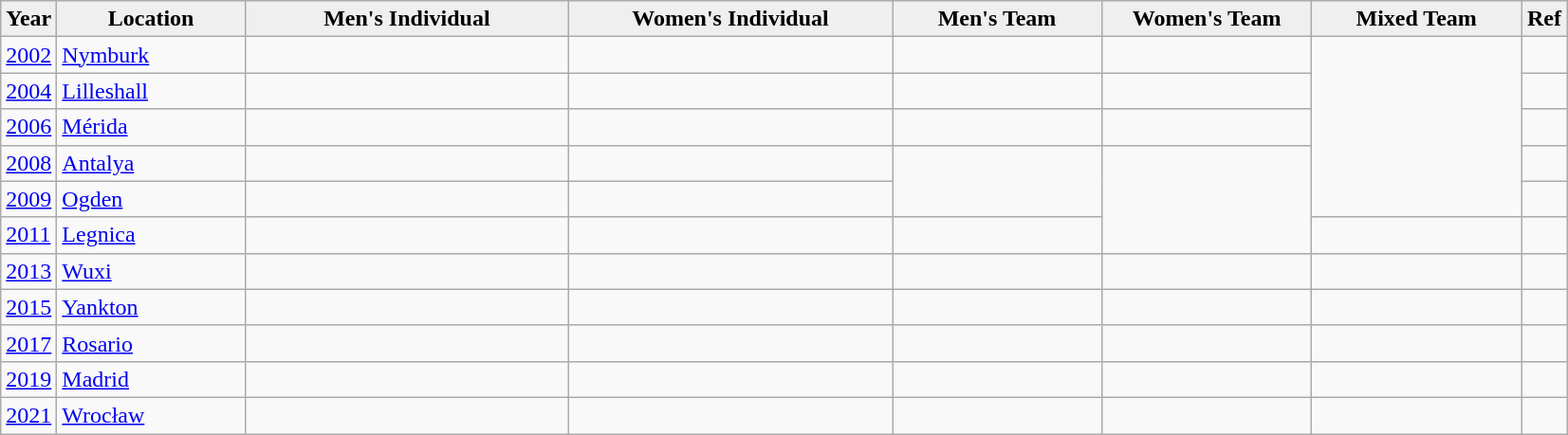<table class="wikitable">
<tr>
<th scope="col" ! width="25" style="background: #efefef;">Year</th>
<th scope="col" ! width="125" style="background: #efefef;">Location</th>
<th scope="col" ! width="220" style="background: #efefef;">Men's Individual</th>
<th scope="col" ! width="220" style="background: #efefef;">Women's Individual</th>
<th scope="col" ! width="140" style="background: #efefef;">Men's Team</th>
<th scope="col" ! width="140" style="background: #efefef;">Women's Team</th>
<th scope="col" ! width="140" style="background: #efefef;">Mixed Team</th>
<th scope="col" ! width="25" style="background: #efefef;">Ref</th>
</tr>
<tr>
<td><a href='#'>2002</a></td>
<td> <a href='#'>Nymburk</a></td>
<td></td>
<td></td>
<td></td>
<td></td>
<td rowspan=5></td>
<td></td>
</tr>
<tr>
<td><a href='#'>2004</a></td>
<td> <a href='#'>Lilleshall</a></td>
<td></td>
<td></td>
<td></td>
<td></td>
<td></td>
</tr>
<tr>
<td><a href='#'>2006</a></td>
<td> <a href='#'>Mérida</a></td>
<td></td>
<td></td>
<td></td>
<td></td>
<td></td>
</tr>
<tr>
<td><a href='#'>2008</a></td>
<td> <a href='#'>Antalya</a></td>
<td></td>
<td></td>
<td rowspan=2></td>
<td rowspan=3></td>
<td></td>
</tr>
<tr>
<td><a href='#'>2009</a></td>
<td> <a href='#'>Ogden</a></td>
<td></td>
<td></td>
<td></td>
</tr>
<tr>
<td><a href='#'>2011</a></td>
<td> <a href='#'>Legnica</a></td>
<td></td>
<td></td>
<td></td>
<td></td>
<td></td>
</tr>
<tr>
<td><a href='#'>2013</a></td>
<td> <a href='#'>Wuxi</a></td>
<td></td>
<td></td>
<td></td>
<td></td>
<td></td>
<td></td>
</tr>
<tr>
<td><a href='#'>2015</a></td>
<td> <a href='#'>Yankton</a></td>
<td></td>
<td></td>
<td></td>
<td></td>
<td></td>
<td></td>
</tr>
<tr>
<td><a href='#'>2017</a></td>
<td> <a href='#'>Rosario</a></td>
<td></td>
<td></td>
<td></td>
<td></td>
<td></td>
<td></td>
</tr>
<tr>
<td><a href='#'>2019</a></td>
<td> <a href='#'>Madrid</a></td>
<td></td>
<td></td>
<td></td>
<td></td>
<td></td>
<td></td>
</tr>
<tr>
<td><a href='#'>2021</a></td>
<td> <a href='#'>Wrocław</a></td>
<td></td>
<td></td>
<td></td>
<td></td>
<td></td>
<td></td>
</tr>
</table>
